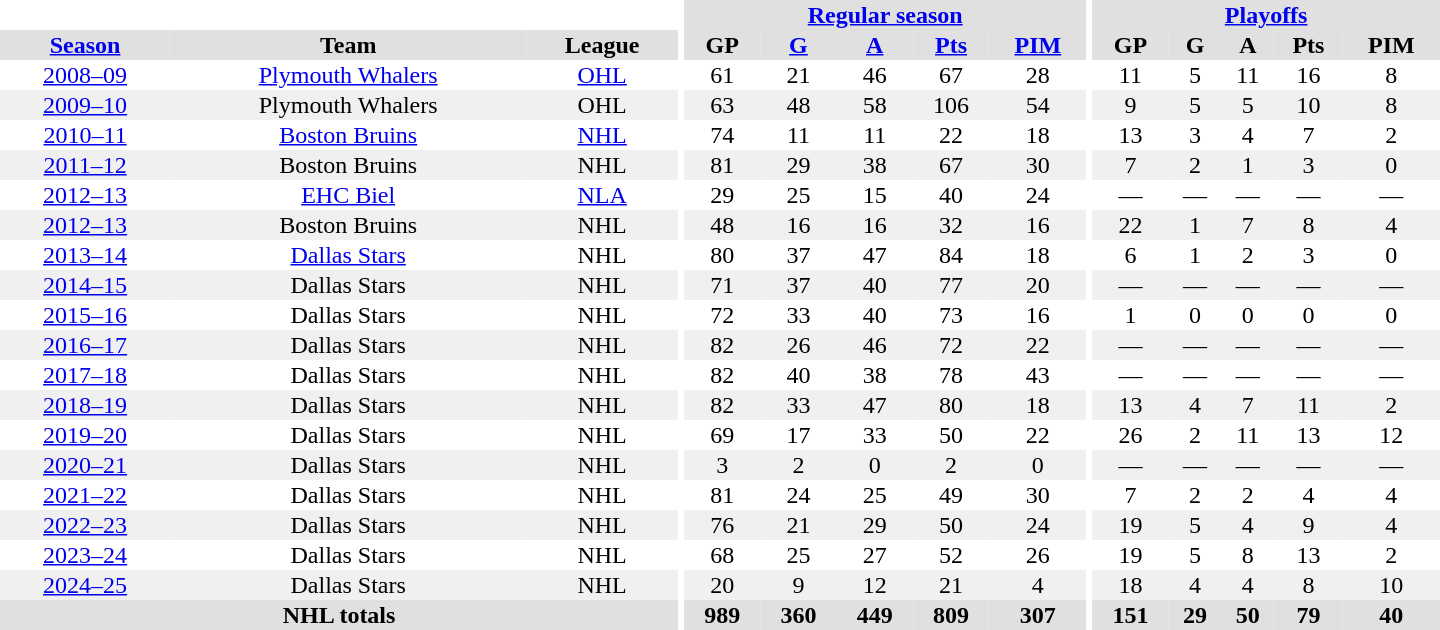<table border="0" cellpadding="1" cellspacing="0" style="text-align:center; width:60em;">
<tr bgcolor="#e0e0e0">
<th colspan="3" bgcolor="#ffffff"></th>
<th rowspan="99" bgcolor="#ffffff"></th>
<th colspan="5"><a href='#'>Regular season</a></th>
<th rowspan="99" bgcolor="#ffffff"></th>
<th colspan="5"><a href='#'>Playoffs</a></th>
</tr>
<tr bgcolor="#e0e0e0">
<th><a href='#'>Season</a></th>
<th>Team</th>
<th>League</th>
<th>GP</th>
<th><a href='#'>G</a></th>
<th><a href='#'>A</a></th>
<th><a href='#'>Pts</a></th>
<th><a href='#'>PIM</a></th>
<th>GP</th>
<th>G</th>
<th>A</th>
<th>Pts</th>
<th>PIM</th>
</tr>
<tr>
<td><a href='#'>2008–09</a></td>
<td><a href='#'>Plymouth Whalers</a></td>
<td><a href='#'>OHL</a></td>
<td>61</td>
<td>21</td>
<td>46</td>
<td>67</td>
<td>28</td>
<td>11</td>
<td>5</td>
<td>11</td>
<td>16</td>
<td>8</td>
</tr>
<tr bgcolor="#f0f0f0">
<td><a href='#'>2009–10</a></td>
<td>Plymouth Whalers</td>
<td>OHL</td>
<td>63</td>
<td>48</td>
<td>58</td>
<td>106</td>
<td>54</td>
<td>9</td>
<td>5</td>
<td>5</td>
<td>10</td>
<td>8</td>
</tr>
<tr>
<td><a href='#'>2010–11</a></td>
<td><a href='#'>Boston Bruins</a></td>
<td><a href='#'>NHL</a></td>
<td>74</td>
<td>11</td>
<td>11</td>
<td>22</td>
<td>18</td>
<td>13</td>
<td>3</td>
<td>4</td>
<td>7</td>
<td>2</td>
</tr>
<tr bgcolor="#f0f0f0">
<td><a href='#'>2011–12</a></td>
<td>Boston Bruins</td>
<td>NHL</td>
<td>81</td>
<td>29</td>
<td>38</td>
<td>67</td>
<td>30</td>
<td>7</td>
<td>2</td>
<td>1</td>
<td>3</td>
<td>0</td>
</tr>
<tr>
<td><a href='#'>2012–13</a></td>
<td><a href='#'>EHC Biel</a></td>
<td><a href='#'>NLA</a></td>
<td>29</td>
<td>25</td>
<td>15</td>
<td>40</td>
<td>24</td>
<td>—</td>
<td>—</td>
<td>—</td>
<td>—</td>
<td>—</td>
</tr>
<tr bgcolor="#f0f0f0">
<td><a href='#'>2012–13</a></td>
<td>Boston Bruins</td>
<td>NHL</td>
<td>48</td>
<td>16</td>
<td>16</td>
<td>32</td>
<td>16</td>
<td>22</td>
<td>1</td>
<td>7</td>
<td>8</td>
<td>4</td>
</tr>
<tr>
<td><a href='#'>2013–14</a></td>
<td><a href='#'>Dallas Stars</a></td>
<td>NHL</td>
<td>80</td>
<td>37</td>
<td>47</td>
<td>84</td>
<td>18</td>
<td>6</td>
<td>1</td>
<td>2</td>
<td>3</td>
<td>0</td>
</tr>
<tr bgcolor="#f0f0f0">
<td><a href='#'>2014–15</a></td>
<td>Dallas Stars</td>
<td>NHL</td>
<td>71</td>
<td>37</td>
<td>40</td>
<td>77</td>
<td>20</td>
<td>—</td>
<td>—</td>
<td>—</td>
<td>—</td>
<td>—</td>
</tr>
<tr>
<td><a href='#'>2015–16</a></td>
<td>Dallas Stars</td>
<td>NHL</td>
<td>72</td>
<td>33</td>
<td>40</td>
<td>73</td>
<td>16</td>
<td>1</td>
<td>0</td>
<td>0</td>
<td>0</td>
<td>0</td>
</tr>
<tr bgcolor="#f0f0f0">
<td><a href='#'>2016–17</a></td>
<td>Dallas Stars</td>
<td>NHL</td>
<td>82</td>
<td>26</td>
<td>46</td>
<td>72</td>
<td>22</td>
<td>—</td>
<td>—</td>
<td>—</td>
<td>—</td>
<td>—</td>
</tr>
<tr>
<td><a href='#'>2017–18</a></td>
<td>Dallas Stars</td>
<td>NHL</td>
<td>82</td>
<td>40</td>
<td>38</td>
<td>78</td>
<td>43</td>
<td>—</td>
<td>—</td>
<td>—</td>
<td>—</td>
<td>—</td>
</tr>
<tr bgcolor="#f0f0f0">
<td><a href='#'>2018–19</a></td>
<td>Dallas Stars</td>
<td>NHL</td>
<td>82</td>
<td>33</td>
<td>47</td>
<td>80</td>
<td>18</td>
<td>13</td>
<td>4</td>
<td>7</td>
<td>11</td>
<td>2</td>
</tr>
<tr>
<td><a href='#'>2019–20</a></td>
<td>Dallas Stars</td>
<td>NHL</td>
<td>69</td>
<td>17</td>
<td>33</td>
<td>50</td>
<td>22</td>
<td>26</td>
<td>2</td>
<td>11</td>
<td>13</td>
<td>12</td>
</tr>
<tr bgcolor="#f0f0f0">
<td><a href='#'>2020–21</a></td>
<td>Dallas Stars</td>
<td>NHL</td>
<td>3</td>
<td>2</td>
<td>0</td>
<td>2</td>
<td>0</td>
<td>—</td>
<td>—</td>
<td>—</td>
<td>—</td>
<td>—</td>
</tr>
<tr>
<td><a href='#'>2021–22</a></td>
<td>Dallas Stars</td>
<td>NHL</td>
<td>81</td>
<td>24</td>
<td>25</td>
<td>49</td>
<td>30</td>
<td>7</td>
<td>2</td>
<td>2</td>
<td>4</td>
<td>4</td>
</tr>
<tr bgcolor="#f0f0f0">
<td><a href='#'>2022–23</a></td>
<td>Dallas Stars</td>
<td>NHL</td>
<td>76</td>
<td>21</td>
<td>29</td>
<td>50</td>
<td>24</td>
<td>19</td>
<td>5</td>
<td>4</td>
<td>9</td>
<td>4</td>
</tr>
<tr>
<td><a href='#'>2023–24</a></td>
<td>Dallas Stars</td>
<td>NHL</td>
<td>68</td>
<td>25</td>
<td>27</td>
<td>52</td>
<td>26</td>
<td>19</td>
<td>5</td>
<td>8</td>
<td>13</td>
<td>2</td>
</tr>
<tr bgcolor="#f0f0f0">
<td><a href='#'>2024–25</a></td>
<td>Dallas Stars</td>
<td>NHL</td>
<td>20</td>
<td>9</td>
<td>12</td>
<td>21</td>
<td>4</td>
<td>18</td>
<td>4</td>
<td>4</td>
<td>8</td>
<td>10</td>
</tr>
<tr bgcolor="#e0e0e0">
<th colspan="3">NHL totals</th>
<th>989</th>
<th>360</th>
<th>449</th>
<th>809</th>
<th>307</th>
<th>151</th>
<th>29</th>
<th>50</th>
<th>79</th>
<th>40</th>
</tr>
</table>
